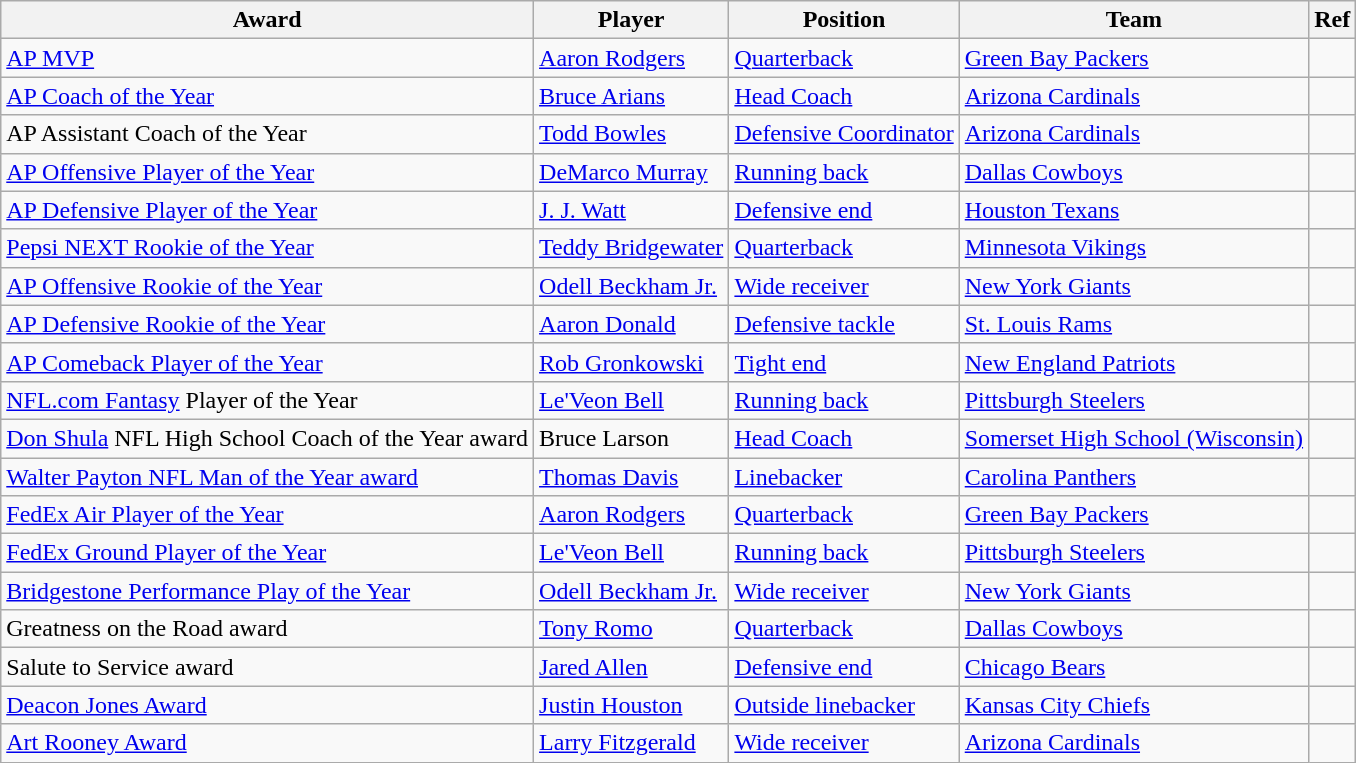<table class="wikitable sortable">
<tr>
<th>Award</th>
<th>Player</th>
<th>Position</th>
<th>Team</th>
<th>Ref</th>
</tr>
<tr>
<td><a href='#'>AP MVP</a></td>
<td><a href='#'>Aaron Rodgers</a></td>
<td><a href='#'>Quarterback</a></td>
<td><a href='#'>Green Bay Packers</a></td>
<td></td>
</tr>
<tr>
<td><a href='#'>AP Coach of the Year</a></td>
<td><a href='#'>Bruce Arians</a></td>
<td><a href='#'>Head Coach</a></td>
<td><a href='#'>Arizona Cardinals</a></td>
<td></td>
</tr>
<tr>
<td>AP Assistant Coach of the Year</td>
<td><a href='#'>Todd Bowles</a></td>
<td><a href='#'>Defensive Coordinator</a></td>
<td><a href='#'>Arizona Cardinals</a></td>
<td></td>
</tr>
<tr>
<td><a href='#'>AP Offensive Player of the Year</a></td>
<td><a href='#'>DeMarco Murray</a></td>
<td><a href='#'>Running back</a></td>
<td><a href='#'>Dallas Cowboys</a></td>
<td></td>
</tr>
<tr>
<td><a href='#'>AP Defensive Player of the Year</a></td>
<td><a href='#'>J. J. Watt</a></td>
<td><a href='#'>Defensive end</a></td>
<td><a href='#'>Houston Texans</a></td>
<td></td>
</tr>
<tr>
<td><a href='#'>Pepsi NEXT Rookie of the Year</a></td>
<td><a href='#'>Teddy Bridgewater</a></td>
<td><a href='#'>Quarterback</a></td>
<td><a href='#'>Minnesota Vikings</a></td>
<td></td>
</tr>
<tr>
<td><a href='#'>AP Offensive Rookie of the Year</a></td>
<td><a href='#'>Odell Beckham Jr.</a></td>
<td><a href='#'>Wide receiver</a></td>
<td><a href='#'>New York Giants</a></td>
<td></td>
</tr>
<tr>
<td><a href='#'>AP Defensive Rookie of the Year</a></td>
<td><a href='#'>Aaron Donald</a></td>
<td><a href='#'>Defensive tackle</a></td>
<td><a href='#'>St. Louis Rams</a></td>
<td></td>
</tr>
<tr>
<td><a href='#'>AP Comeback Player of the Year</a></td>
<td><a href='#'>Rob Gronkowski</a></td>
<td><a href='#'>Tight end</a></td>
<td><a href='#'>New England Patriots</a></td>
<td></td>
</tr>
<tr>
<td><a href='#'>NFL.com Fantasy</a> Player of the Year</td>
<td><a href='#'>Le'Veon Bell</a></td>
<td><a href='#'>Running back</a></td>
<td><a href='#'>Pittsburgh Steelers</a></td>
<td></td>
</tr>
<tr>
<td><a href='#'>Don Shula</a> NFL High School Coach of the Year award</td>
<td>Bruce Larson</td>
<td><a href='#'>Head Coach</a></td>
<td><a href='#'>Somerset High School (Wisconsin)</a></td>
<td></td>
</tr>
<tr>
<td><a href='#'>Walter Payton NFL Man of the Year award</a></td>
<td><a href='#'>Thomas Davis</a></td>
<td><a href='#'>Linebacker</a></td>
<td><a href='#'>Carolina Panthers</a></td>
<td></td>
</tr>
<tr>
<td><a href='#'>FedEx Air Player of the Year</a></td>
<td><a href='#'>Aaron Rodgers</a></td>
<td><a href='#'>Quarterback</a></td>
<td><a href='#'>Green Bay Packers</a></td>
<td></td>
</tr>
<tr>
<td><a href='#'>FedEx Ground Player of the Year</a></td>
<td><a href='#'>Le'Veon Bell</a></td>
<td><a href='#'>Running back</a></td>
<td><a href='#'>Pittsburgh Steelers</a></td>
<td></td>
</tr>
<tr>
<td><a href='#'>Bridgestone Performance Play of the Year</a></td>
<td><a href='#'>Odell Beckham Jr.</a></td>
<td><a href='#'>Wide receiver</a></td>
<td><a href='#'>New York Giants</a></td>
<td></td>
</tr>
<tr>
<td>Greatness on the Road award</td>
<td><a href='#'>Tony Romo</a></td>
<td><a href='#'>Quarterback</a></td>
<td><a href='#'>Dallas Cowboys</a></td>
<td></td>
</tr>
<tr>
<td>Salute to Service award</td>
<td><a href='#'>Jared Allen</a></td>
<td><a href='#'>Defensive end</a></td>
<td><a href='#'>Chicago Bears</a></td>
<td></td>
</tr>
<tr>
<td><a href='#'>Deacon Jones Award</a></td>
<td><a href='#'>Justin Houston</a></td>
<td><a href='#'>Outside linebacker</a></td>
<td><a href='#'>Kansas City Chiefs</a></td>
<td></td>
</tr>
<tr>
<td><a href='#'>Art Rooney Award</a></td>
<td><a href='#'>Larry Fitzgerald</a></td>
<td><a href='#'>Wide receiver</a></td>
<td><a href='#'>Arizona Cardinals</a></td>
<td></td>
</tr>
</table>
